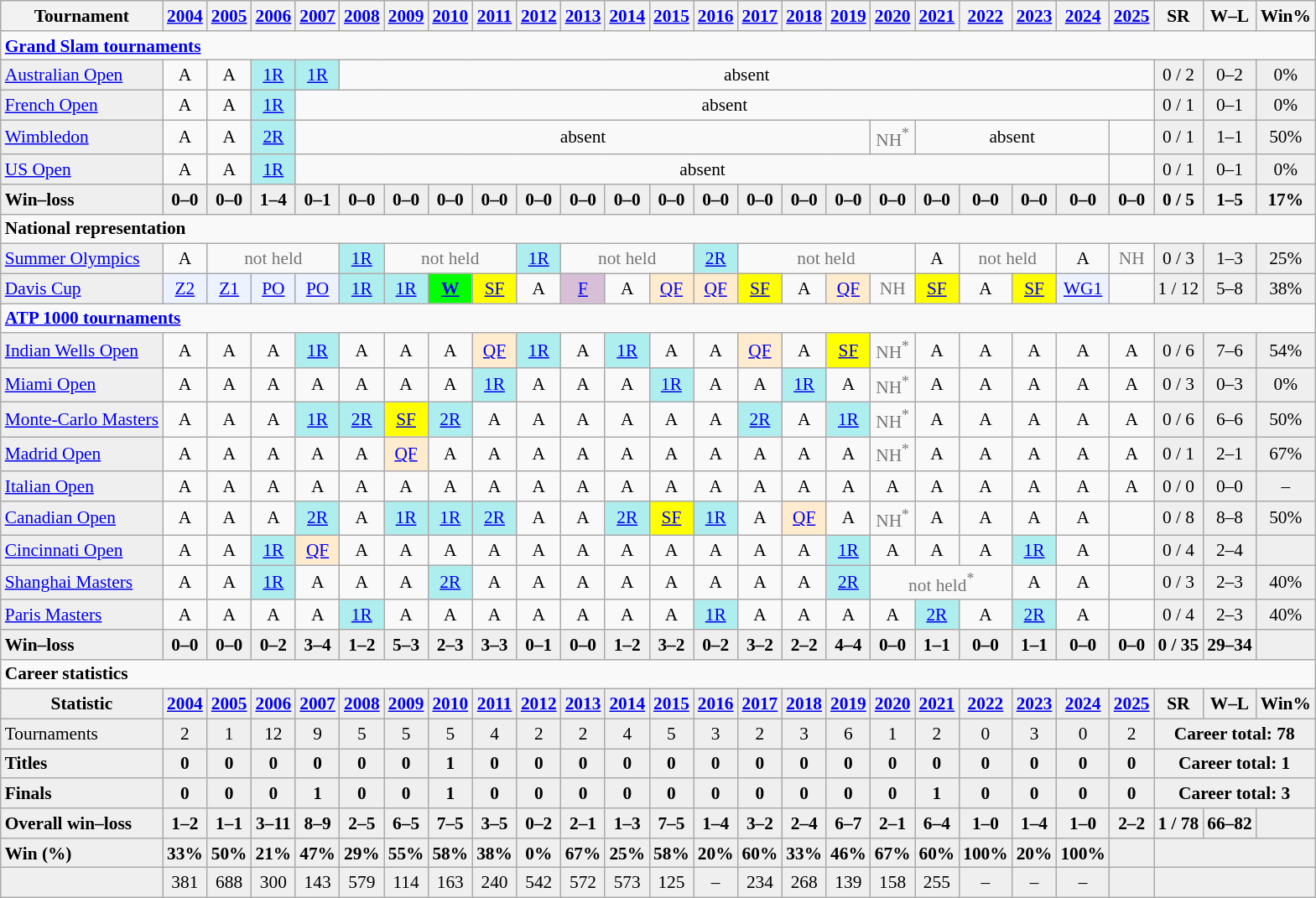<table class="wikitable nowrap" style=text-align:center;font-size:89%>
<tr>
<th>Tournament</th>
<th><a href='#'>2004</a></th>
<th><a href='#'>2005</a></th>
<th><a href='#'>2006</a></th>
<th><a href='#'>2007</a></th>
<th><a href='#'>2008</a></th>
<th><a href='#'>2009</a></th>
<th><a href='#'>2010</a></th>
<th><a href='#'>2011</a></th>
<th><a href='#'>2012</a></th>
<th><a href='#'>2013</a></th>
<th><a href='#'>2014</a></th>
<th><a href='#'>2015</a></th>
<th><a href='#'>2016</a></th>
<th><a href='#'>2017</a></th>
<th><a href='#'>2018</a></th>
<th><a href='#'>2019</a></th>
<th><a href='#'>2020</a></th>
<th><a href='#'>2021</a></th>
<th><a href='#'>2022</a></th>
<th><a href='#'>2023</a></th>
<th><a href='#'>2024</a></th>
<th><a href='#'>2025</a></th>
<th>SR</th>
<th>W–L</th>
<th>Win%</th>
</tr>
<tr>
<td colspan=26 align=left><strong><a href='#'>Grand Slam tournaments</a></strong></td>
</tr>
<tr>
<td bgcolor=efefef align=left><a href='#'>Australian Open</a></td>
<td>A</td>
<td>A</td>
<td bgcolor=afeeee><a href='#'>1R</a></td>
<td bgcolor=afeeee><a href='#'>1R</a></td>
<td colspan=18>absent</td>
<td bgcolor=efefef>0 / 2</td>
<td bgcolor=efefef>0–2</td>
<td bgcolor=efefef>0%</td>
</tr>
<tr>
<td bgcolor=efefef align=left><a href='#'>French Open</a></td>
<td>A</td>
<td>A</td>
<td bgcolor=afeeee><a href='#'>1R</a></td>
<td colspan=19>absent</td>
<td bgcolor=efefef>0 / 1</td>
<td bgcolor=efefef>0–1</td>
<td bgcolor=efefef>0%</td>
</tr>
<tr>
<td bgcolor=efefef align=left><a href='#'>Wimbledon</a></td>
<td>A</td>
<td>A</td>
<td bgcolor=afeeee><a href='#'>2R</a></td>
<td colspan=13>absent</td>
<td style=color:#767676>NH<sup>*</sup></td>
<td colspan=4>absent</td>
<td></td>
<td bgcolor=efefef>0 / 1</td>
<td bgcolor=efefef>1–1</td>
<td bgcolor=efefef>50%</td>
</tr>
<tr>
<td bgcolor=efefef align=left><a href='#'>US Open</a></td>
<td>A</td>
<td>A</td>
<td bgcolor=afeeee><a href='#'>1R</a></td>
<td colspan=18>absent</td>
<td></td>
<td bgcolor=efefef>0 / 1</td>
<td bgcolor=efefef>0–1</td>
<td bgcolor=efefef>0%</td>
</tr>
<tr style=font-weight:bold;background:#efefef>
<td align=left>Win–loss</td>
<td>0–0</td>
<td>0–0</td>
<td>1–4</td>
<td>0–1</td>
<td>0–0</td>
<td>0–0</td>
<td>0–0</td>
<td>0–0</td>
<td>0–0</td>
<td>0–0</td>
<td>0–0</td>
<td>0–0</td>
<td>0–0</td>
<td>0–0</td>
<td>0–0</td>
<td>0–0</td>
<td>0–0</td>
<td>0–0</td>
<td>0–0</td>
<td>0–0</td>
<td>0–0</td>
<td>0–0</td>
<td>0 / 5</td>
<td>1–5</td>
<td>17%</td>
</tr>
<tr>
<td colspan=26 align=left><strong>National representation</strong></td>
</tr>
<tr>
<td bgcolor=efefef align=left><a href='#'>Summer Olympics</a></td>
<td>A</td>
<td colspan=3 style=color:#767676>not held</td>
<td bgcolor=afeeee><a href='#'>1R</a></td>
<td colspan=3 style=color:#767676>not held</td>
<td bgcolor=afeeee><a href='#'>1R</a></td>
<td colspan=3 style=color:#767676>not held</td>
<td bgcolor=afeeee><a href='#'>2R</a></td>
<td colspan=4 style=color:#767676>not held</td>
<td>A</td>
<td colspan=2 style=color:#767676>not held</td>
<td>A</td>
<td colspan=1 style=color:#767676>NH</td>
<td bgcolor=efefef>0 / 3</td>
<td bgcolor=efefef>1–3</td>
<td bgcolor=efefef>25%</td>
</tr>
<tr>
<td bgcolor=EFEFEF align=left><a href='#'>Davis Cup</a></td>
<td bgcolor=ecf2ff><a href='#'>Z2</a></td>
<td bgcolor=ecf2ff><a href='#'>Z1</a></td>
<td bgcolor=ecf2ff><a href='#'>PO</a></td>
<td bgcolor=ecf2ff><a href='#'>PO</a></td>
<td bgcolor=afeeee><a href='#'>1R</a></td>
<td bgcolor=afeeee><a href='#'>1R</a></td>
<td bgcolor=lime><a href='#'><strong>W</strong></a></td>
<td bgcolor=yellow><a href='#'>SF</a></td>
<td>A</td>
<td bgcolor=thistle><a href='#'>F</a></td>
<td>A</td>
<td bgcolor=ffebcd><a href='#'>QF</a></td>
<td bgcolor=ffebcd><a href='#'>QF</a></td>
<td bgcolor=yellow><a href='#'>SF</a></td>
<td>A</td>
<td bgcolor=ffebcd><a href='#'>QF</a></td>
<td style=color:#767676>NH</td>
<td bgcolor=yellow><a href='#'>SF</a></td>
<td>A</td>
<td bgcolor=yellow><a href='#'>SF</a></td>
<td bgcolor=ecf2ff><a href='#'>WG1</a></td>
<td></td>
<td bgcolor=efefef>1 / 12</td>
<td bgcolor=efefef>5–8</td>
<td bgcolor=efefef>38%</td>
</tr>
<tr>
<td colspan=26 align=left><strong><a href='#'>ATP 1000 tournaments</a></strong></td>
</tr>
<tr>
<td bgcolor=efefef align=left><a href='#'>Indian Wells Open</a></td>
<td>A</td>
<td>A</td>
<td>A</td>
<td bgcolor=afeeee><a href='#'>1R</a></td>
<td>A</td>
<td>A</td>
<td>A</td>
<td bgcolor=ffebcd><a href='#'>QF</a></td>
<td bgcolor=afeeee><a href='#'>1R</a></td>
<td>A</td>
<td bgcolor=afeeee><a href='#'>1R</a></td>
<td>A</td>
<td>A</td>
<td bgcolor=ffebcd><a href='#'>QF</a></td>
<td>A</td>
<td bgcolor=yellow><a href='#'>SF</a></td>
<td style="color:#767676">NH<sup>*</sup></td>
<td>A</td>
<td>A</td>
<td>A</td>
<td>A</td>
<td>A</td>
<td bgcolor=efefef>0 / 6</td>
<td bgcolor=efefef>7–6</td>
<td bgcolor=efefef>54%</td>
</tr>
<tr>
<td bgcolor=efefef align=left><a href='#'>Miami Open</a></td>
<td>A</td>
<td>A</td>
<td>A</td>
<td>A</td>
<td>A</td>
<td>A</td>
<td>A</td>
<td bgcolor=afeeee><a href='#'>1R</a></td>
<td>A</td>
<td>A</td>
<td>A</td>
<td bgcolor=afeeee><a href='#'>1R</a></td>
<td>A</td>
<td>A</td>
<td bgcolor=afeeee><a href='#'>1R</a></td>
<td>A</td>
<td style="color:#767676">NH<sup>*</sup></td>
<td>A</td>
<td>A</td>
<td>A</td>
<td>A</td>
<td>A</td>
<td bgcolor=efefef>0 / 3</td>
<td bgcolor=efefef>0–3</td>
<td bgcolor=efefef>0%</td>
</tr>
<tr>
<td bgcolor=efefef align=left><a href='#'>Monte-Carlo Masters</a></td>
<td>A</td>
<td>A</td>
<td>A</td>
<td bgcolor=afeeee><a href='#'>1R</a></td>
<td bgcolor=afeeee><a href='#'>2R</a></td>
<td bgcolor=yellow><a href='#'>SF</a></td>
<td bgcolor=afeeee><a href='#'>2R</a></td>
<td>A</td>
<td>A</td>
<td>A</td>
<td>A</td>
<td>A</td>
<td>A</td>
<td bgcolor=afeeee><a href='#'>2R</a></td>
<td>A</td>
<td bgcolor=afeeee><a href='#'>1R</a></td>
<td style="color:#767676">NH<sup>*</sup></td>
<td>A</td>
<td>A</td>
<td>A</td>
<td>A</td>
<td>A</td>
<td bgcolor=efefef>0 / 6</td>
<td bgcolor=efefef>6–6</td>
<td bgcolor=efefef>50%</td>
</tr>
<tr>
<td bgcolor=efefef align=left><a href='#'>Madrid Open</a></td>
<td>A</td>
<td>A</td>
<td>A</td>
<td>A</td>
<td>A</td>
<td bgcolor=ffebcd><a href='#'>QF</a></td>
<td>A</td>
<td>A</td>
<td>A</td>
<td>A</td>
<td>A</td>
<td>A</td>
<td>A</td>
<td>A</td>
<td>A</td>
<td>A</td>
<td style="color:#767676">NH<sup>*</sup></td>
<td>A</td>
<td>A</td>
<td>A</td>
<td>A</td>
<td>A</td>
<td bgcolor=efefef>0 / 1</td>
<td bgcolor=efefef>2–1</td>
<td bgcolor=efefef>67%</td>
</tr>
<tr>
<td bgcolor=efefef align=left><a href='#'>Italian Open</a></td>
<td>A</td>
<td>A</td>
<td>A</td>
<td>A</td>
<td>A</td>
<td>A</td>
<td>A</td>
<td>A</td>
<td>A</td>
<td>A</td>
<td>A</td>
<td>A</td>
<td>A</td>
<td>A</td>
<td>A</td>
<td>A</td>
<td>A</td>
<td>A</td>
<td>A</td>
<td>A</td>
<td>A</td>
<td>A</td>
<td bgcolor=efefef>0 / 0</td>
<td bgcolor=efefef>0–0</td>
<td bgcolor=efefef>–</td>
</tr>
<tr>
<td bgcolor=efefef align=left><a href='#'>Canadian Open</a></td>
<td>A</td>
<td>A</td>
<td>A</td>
<td bgcolor=afeeee><a href='#'>2R</a></td>
<td>A</td>
<td bgcolor=afeeee><a href='#'>1R</a></td>
<td bgcolor=afeeee><a href='#'>1R</a></td>
<td bgcolor=afeeee><a href='#'>2R</a></td>
<td>A</td>
<td>A</td>
<td bgcolor=afeeee><a href='#'>2R</a></td>
<td bgcolor=yellow><a href='#'>SF</a></td>
<td bgcolor=afeeee><a href='#'>1R</a></td>
<td>A</td>
<td bgcolor=ffebcd><a href='#'>QF</a></td>
<td>A</td>
<td style=color:#767676>NH<sup>*</sup></td>
<td>A</td>
<td>A</td>
<td>A</td>
<td>A</td>
<td></td>
<td bgcolor=efefef>0 / 8</td>
<td bgcolor=efefef>8–8</td>
<td bgcolor=efefef>50%</td>
</tr>
<tr>
<td bgcolor=efefef align=left><a href='#'>Cincinnati Open</a></td>
<td>A</td>
<td>A</td>
<td bgcolor=afeeee><a href='#'>1R</a></td>
<td bgcolor=ffebcd><a href='#'>QF</a></td>
<td>A</td>
<td>A</td>
<td>A</td>
<td>A</td>
<td>A</td>
<td>A</td>
<td>A</td>
<td>A</td>
<td>A</td>
<td>A</td>
<td>A</td>
<td bgcolor=afeeee><a href='#'>1R</a></td>
<td>A</td>
<td>A</td>
<td>A</td>
<td bgcolor=afeeee><a href='#'>1R</a></td>
<td>A</td>
<td></td>
<td bgcolor=efefef>0 / 4</td>
<td bgcolor=efefef>2–4</td>
<td bgcolor=efefef></td>
</tr>
<tr>
<td bgcolor=efefef align=left><a href='#'>Shanghai Masters</a></td>
<td>A</td>
<td>A</td>
<td bgcolor=afeeee><a href='#'>1R</a></td>
<td>A</td>
<td>A</td>
<td>A</td>
<td bgcolor=afeeee><a href='#'>2R</a></td>
<td>A</td>
<td>A</td>
<td>A</td>
<td>A</td>
<td>A</td>
<td>A</td>
<td>A</td>
<td>A</td>
<td bgcolor=afeeee><a href='#'>2R</a></td>
<td colspan=3 style=color:#767676>not held<sup>*</sup></td>
<td>A</td>
<td>A</td>
<td></td>
<td bgcolor=efefef>0 / 3</td>
<td bgcolor=efefef>2–3</td>
<td bgcolor=efefef>40%</td>
</tr>
<tr>
<td bgcolor=efefef align=left><a href='#'>Paris Masters</a></td>
<td>A</td>
<td>A</td>
<td>A</td>
<td>A</td>
<td bgcolor=afeeee><a href='#'>1R</a></td>
<td>A</td>
<td>A</td>
<td>A</td>
<td>A</td>
<td>A</td>
<td>A</td>
<td>A</td>
<td bgcolor=afeeee><a href='#'>1R</a></td>
<td>A</td>
<td>A</td>
<td>A</td>
<td>A</td>
<td bgcolor=afeeee><a href='#'>2R</a></td>
<td>A</td>
<td bgcolor=afeeee><a href='#'>2R</a></td>
<td>A</td>
<td></td>
<td bgcolor=efefef>0 / 4</td>
<td bgcolor=efefef>2–3</td>
<td bgcolor=efefef>40%</td>
</tr>
<tr style=font-weight:bold;background:#efefef>
<td align=left>Win–loss</td>
<td>0–0</td>
<td>0–0</td>
<td>0–2</td>
<td>3–4</td>
<td>1–2</td>
<td>5–3</td>
<td>2–3</td>
<td>3–3</td>
<td>0–1</td>
<td>0–0</td>
<td>1–2</td>
<td>3–2</td>
<td>0–2</td>
<td>3–2</td>
<td>2–2</td>
<td>4–4</td>
<td>0–0</td>
<td>1–1</td>
<td>0–0</td>
<td>1–1</td>
<td>0–0</td>
<td>0–0</td>
<td>0 / 35</td>
<td>29–34</td>
<td bgcolor=efefef></td>
</tr>
<tr>
<td colspan=26 align=left><strong>Career statistics</strong></td>
</tr>
<tr style=font-weight:bold;background:#efefef>
<td>Statistic</td>
<td><a href='#'>2004</a></td>
<td><a href='#'>2005</a></td>
<td><a href='#'>2006</a></td>
<td><a href='#'>2007</a></td>
<td><a href='#'>2008</a></td>
<td><a href='#'>2009</a></td>
<td><a href='#'>2010</a></td>
<td><a href='#'>2011</a></td>
<td><a href='#'>2012</a></td>
<td><a href='#'>2013</a></td>
<td><a href='#'>2014</a></td>
<td><a href='#'>2015</a></td>
<td><a href='#'>2016</a></td>
<td><a href='#'>2017</a></td>
<td><a href='#'>2018</a></td>
<td><a href='#'>2019</a></td>
<td><a href='#'>2020</a></td>
<td><a href='#'>2021</a></td>
<td><a href='#'>2022</a></td>
<td><a href='#'>2023</a></td>
<td><a href='#'>2024</a></td>
<td><a href='#'>2025</a></td>
<td>SR</td>
<td>W–L</td>
<td>Win%</td>
</tr>
<tr bgcolor=efefef>
<td align=left>Tournaments</td>
<td>2</td>
<td>1</td>
<td>12</td>
<td>9</td>
<td>5</td>
<td>5</td>
<td>5</td>
<td>4</td>
<td>2</td>
<td>2</td>
<td>4</td>
<td>5</td>
<td>3</td>
<td>2</td>
<td>3</td>
<td>6</td>
<td>1</td>
<td>2</td>
<td>0</td>
<td>3</td>
<td>0</td>
<td>2</td>
<td colspan="3"><strong>Career total: 78</strong></td>
</tr>
<tr style=font-weight:bold;background:#efefef>
<td align=left>Titles</td>
<td>0</td>
<td>0</td>
<td>0</td>
<td>0</td>
<td>0</td>
<td>0</td>
<td>1</td>
<td>0</td>
<td>0</td>
<td>0</td>
<td>0</td>
<td>0</td>
<td>0</td>
<td>0</td>
<td>0</td>
<td>0</td>
<td>0</td>
<td>0</td>
<td>0</td>
<td>0</td>
<td>0</td>
<td>0</td>
<td colspan=3>Career total: 1</td>
</tr>
<tr style=font-weight:bold;background:#efefef>
<td align=left>Finals</td>
<td>0</td>
<td>0</td>
<td>0</td>
<td>1</td>
<td>0</td>
<td>0</td>
<td>1</td>
<td>0</td>
<td>0</td>
<td>0</td>
<td>0</td>
<td>0</td>
<td>0</td>
<td>0</td>
<td>0</td>
<td>0</td>
<td>0</td>
<td>1</td>
<td>0</td>
<td>0</td>
<td>0</td>
<td>0</td>
<td colspan=3>Career total: 3</td>
</tr>
<tr style=font-weight:bold;background:#efefef>
<td align=left>Overall win–loss</td>
<td>1–2</td>
<td>1–1</td>
<td>3–11</td>
<td>8–9</td>
<td>2–5</td>
<td>6–5</td>
<td>7–5</td>
<td>3–5</td>
<td>0–2</td>
<td>2–1</td>
<td>1–3</td>
<td>7–5</td>
<td>1–4</td>
<td>3–2</td>
<td>2–4</td>
<td>6–7</td>
<td>2–1</td>
<td>6–4</td>
<td>1–0</td>
<td>1–4</td>
<td>1–0</td>
<td>2–2</td>
<td>1 / 78</td>
<td>66–82</td>
<td></td>
</tr>
<tr style=font-weight:bold;background:#efefef>
<td align=left>Win (%)</td>
<td>33%</td>
<td>50%</td>
<td>21%</td>
<td>47%</td>
<td>29%</td>
<td>55%</td>
<td>58%</td>
<td>38%</td>
<td>0%</td>
<td>67%</td>
<td>25%</td>
<td>58%</td>
<td>20%</td>
<td>60%</td>
<td>33%</td>
<td>46%</td>
<td>67%</td>
<td>60%</td>
<td>100%</td>
<td>20%</td>
<td>100%</td>
<td></td>
<td colspan=3></td>
</tr>
<tr bgcolor=efefef>
<td align=left></td>
<td>381</td>
<td>688</td>
<td>300</td>
<td>143</td>
<td>579</td>
<td>114</td>
<td>163</td>
<td>240</td>
<td>542</td>
<td>572</td>
<td>573</td>
<td>125</td>
<td>–</td>
<td>234</td>
<td>268</td>
<td>139</td>
<td>158</td>
<td>255</td>
<td>–</td>
<td>–</td>
<td>–</td>
<td></td>
<td colspan=3></td>
</tr>
</table>
